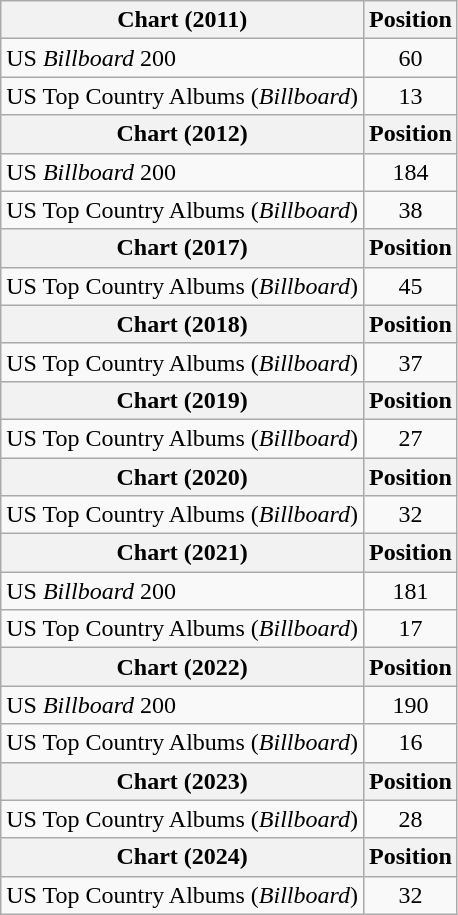<table class="wikitable">
<tr>
<th>Chart (2011)</th>
<th>Position</th>
</tr>
<tr>
<td>US <em>Billboard</em> 200</td>
<td style="text-align:center;">60</td>
</tr>
<tr>
<td>US Top Country Albums (<em>Billboard</em>)</td>
<td style="text-align:center;">13</td>
</tr>
<tr>
<th>Chart (2012)</th>
<th>Position</th>
</tr>
<tr>
<td>US <em>Billboard</em> 200</td>
<td style="text-align:center;">184</td>
</tr>
<tr>
<td>US Top Country Albums (<em>Billboard</em>)</td>
<td style="text-align:center;">38</td>
</tr>
<tr>
<th>Chart (2017)</th>
<th>Position</th>
</tr>
<tr>
<td>US Top Country Albums (<em>Billboard</em>)</td>
<td style="text-align:center;">45</td>
</tr>
<tr>
<th>Chart (2018)</th>
<th>Position</th>
</tr>
<tr>
<td>US Top Country Albums (<em>Billboard</em>)</td>
<td style="text-align:center;">37</td>
</tr>
<tr>
<th>Chart (2019)</th>
<th>Position</th>
</tr>
<tr>
<td>US Top Country Albums (<em>Billboard</em>)</td>
<td style="text-align:center;">27</td>
</tr>
<tr>
<th>Chart (2020)</th>
<th>Position</th>
</tr>
<tr>
<td>US Top Country Albums (<em>Billboard</em>)</td>
<td style="text-align:center;">32</td>
</tr>
<tr>
<th>Chart (2021)</th>
<th>Position</th>
</tr>
<tr>
<td>US <em>Billboard</em> 200</td>
<td style="text-align:center;">181</td>
</tr>
<tr>
<td>US Top Country Albums (<em>Billboard</em>)</td>
<td style="text-align:center;">17</td>
</tr>
<tr>
<th>Chart (2022)</th>
<th>Position</th>
</tr>
<tr>
<td>US <em>Billboard</em> 200</td>
<td style="text-align:center;">190</td>
</tr>
<tr>
<td>US Top Country Albums (<em>Billboard</em>)</td>
<td style="text-align:center;">16</td>
</tr>
<tr>
<th>Chart (2023)</th>
<th>Position</th>
</tr>
<tr>
<td>US Top Country Albums (<em>Billboard</em>)</td>
<td style="text-align:center;">28</td>
</tr>
<tr>
<th>Chart (2024)</th>
<th>Position</th>
</tr>
<tr>
<td>US Top Country Albums (<em>Billboard</em>)</td>
<td style="text-align:center;">32</td>
</tr>
</table>
